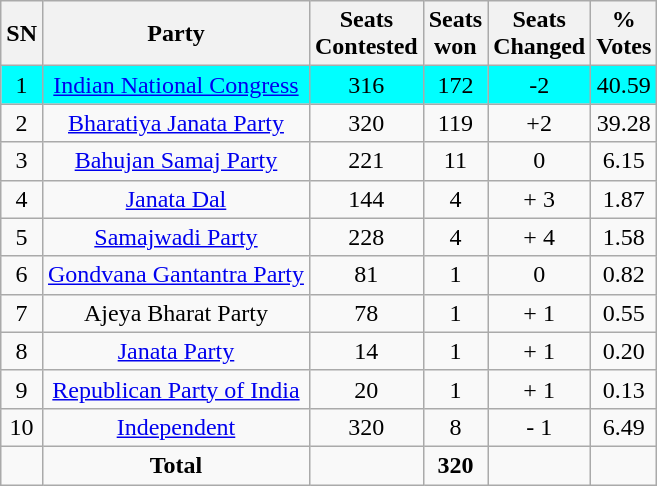<table class="wikitable sortable" style="text-align:center;">
<tr ">
<th>SN</th>
<th>Party</th>
<th>Seats<br>Contested</th>
<th>Seats<br>won</th>
<th>Seats<br> Changed</th>
<th>%<br>Votes</th>
</tr>
<tr style="background: cyan;">
<td>1</td>
<td><a href='#'>Indian National Congress</a></td>
<td>316</td>
<td>172</td>
<td>-2</td>
<td>40.59</td>
</tr>
<tr>
<td>2</td>
<td><a href='#'>Bharatiya Janata Party</a></td>
<td>320</td>
<td>119</td>
<td>+2</td>
<td>39.28</td>
</tr>
<tr>
<td>3</td>
<td><a href='#'>Bahujan Samaj Party</a></td>
<td>221</td>
<td>11</td>
<td>0</td>
<td>6.15</td>
</tr>
<tr>
<td>4</td>
<td><a href='#'>Janata Dal</a></td>
<td>144</td>
<td>4</td>
<td>+ 3</td>
<td>1.87</td>
</tr>
<tr>
<td>5</td>
<td><a href='#'>Samajwadi Party</a></td>
<td>228</td>
<td>4</td>
<td>+ 4</td>
<td>1.58</td>
</tr>
<tr>
<td>6</td>
<td><a href='#'>Gondvana Gantantra Party</a></td>
<td>81</td>
<td>1</td>
<td>0</td>
<td>0.82</td>
</tr>
<tr>
<td>7</td>
<td>Ajeya Bharat Party</td>
<td>78</td>
<td>1</td>
<td>+ 1</td>
<td>0.55</td>
</tr>
<tr>
<td>8</td>
<td><a href='#'>Janata Party</a></td>
<td>14</td>
<td>1</td>
<td>+ 1</td>
<td>0.20</td>
</tr>
<tr>
<td>9</td>
<td><a href='#'>Republican Party of India</a></td>
<td>20</td>
<td>1</td>
<td>+ 1</td>
<td>0.13</td>
</tr>
<tr>
<td>10</td>
<td><a href='#'>Independent</a></td>
<td>320</td>
<td>8</td>
<td>- 1</td>
<td>6.49</td>
</tr>
<tr>
<td></td>
<td><strong>Total</strong></td>
<td></td>
<td><strong>320</strong></td>
<td></td>
<td></td>
</tr>
</table>
